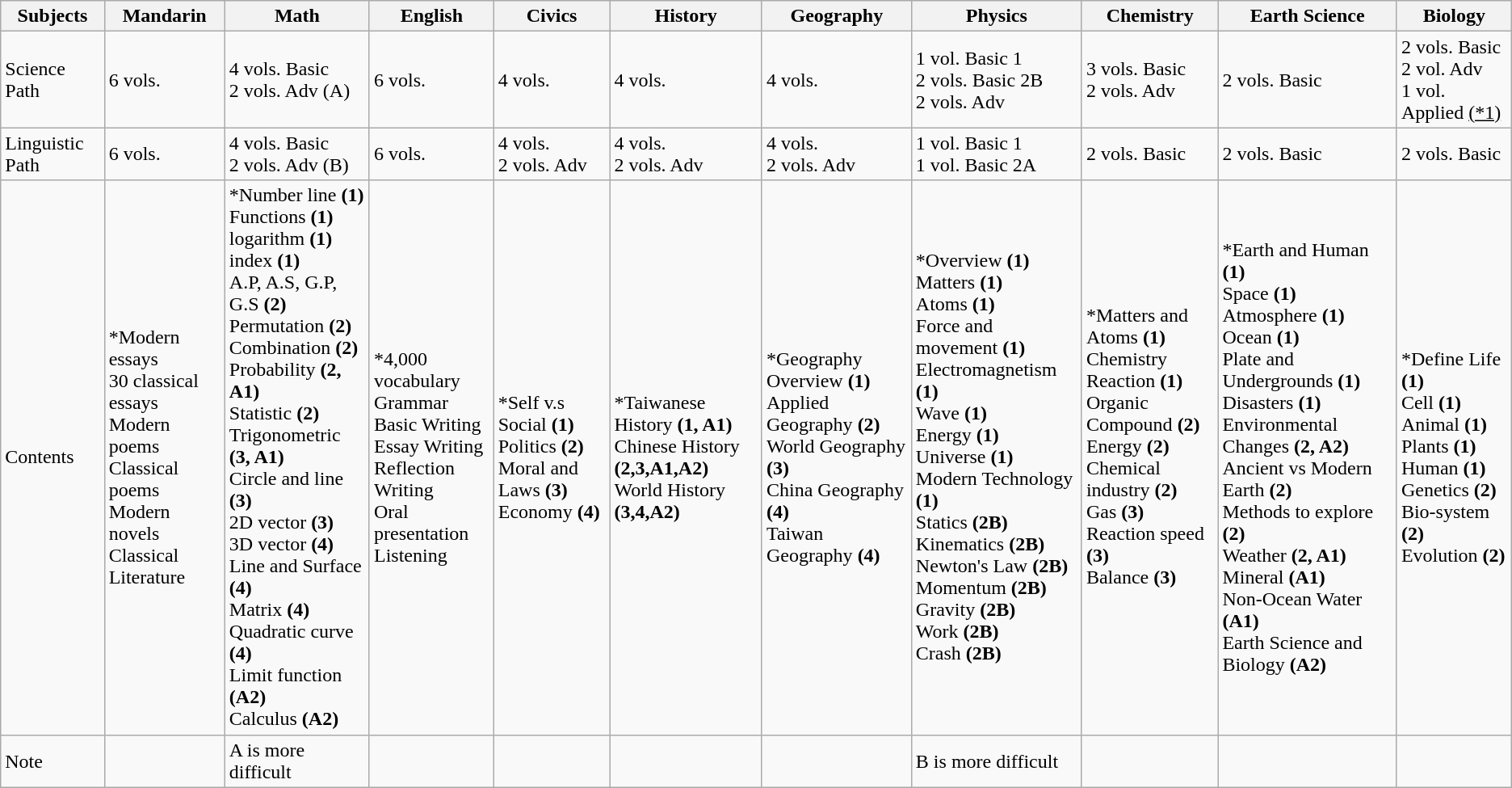<table class="wikitable">
<tr>
<th>Subjects</th>
<th>Mandarin</th>
<th>Math</th>
<th>English</th>
<th>Civics</th>
<th>History</th>
<th>Geography</th>
<th>Physics</th>
<th>Chemistry</th>
<th>Earth Science</th>
<th>Biology</th>
</tr>
<tr>
<td>Science Path</td>
<td>6 vols.</td>
<td>4 vols. Basic<br>2 vols. Adv (A)</td>
<td>6 vols.</td>
<td>4 vols.</td>
<td>4 vols.</td>
<td>4 vols.</td>
<td>1 vol. Basic 1<br>2 vols. Basic 2B<br>2 vols. Adv</td>
<td>3 vols. Basic<br>2 vols. Adv</td>
<td>2 vols. Basic</td>
<td>2 vols. Basic<br>2 vol. Adv<br>1 vol. Applied <u>(*1)</u></td>
</tr>
<tr>
<td>Linguistic Path</td>
<td>6 vols.</td>
<td>4 vols. Basic<br>2 vols. Adv (B)</td>
<td>6 vols.</td>
<td>4 vols.<br>2 vols. Adv</td>
<td>4 vols.<br>2 vols. Adv</td>
<td>4 vols.<br>2 vols. Adv</td>
<td>1 vol. Basic 1<br>1 vol. Basic 2A</td>
<td>2 vols. Basic</td>
<td>2 vols. Basic</td>
<td>2 vols. Basic</td>
</tr>
<tr>
<td>Contents</td>
<td>*Modern essays<br>30 classical essays<br>Modern poems<br>Classical poems<br>Modern novels<br>Classical Literature</td>
<td>*Number line <strong>(1)</strong><br>Functions <strong>(1)</strong><br>logarithm <strong>(1)</strong><br>index <strong>(1)</strong><br>A.P, A.S, G.P, G.S  <strong>(2)</strong><br>Permutation <strong>(2)</strong><br>Combination <strong>(2)</strong><br>Probability <strong>(2, A1)</strong><br>Statistic <strong>(2)</strong><br>Trigonometric <strong>(3, A1)</strong><br>Circle and line <strong>(3)</strong><br>2D vector <strong>(3)</strong><br>3D vector <strong>(4)</strong><br>Line and Surface <strong>(4)</strong><br>Matrix <strong>(4)</strong><br>Quadratic curve <strong>(4)</strong><br>Limit function <strong>(A2)</strong><br>Calculus <strong>(A2)</strong><br></td>
<td>*4,000 vocabulary<br>Grammar<br>Basic Writing<br>Essay Writing<br>Reflection Writing<br>Oral presentation<br>Listening</td>
<td>*Self v.s Social <strong>(1)</strong><br>Politics <strong>(2)</strong><br>Moral and Laws <strong>(3)</strong><br>Economy <strong>(4)</strong><br></td>
<td>*Taiwanese History <strong>(1, A1)</strong><br>Chinese History<br><strong>(2,3,A1,A2)</strong><br>World History<br><strong>(3,4,A2)</strong></td>
<td>*Geography Overview <strong>(1)</strong><br>Applied Geography <strong>(2)</strong><br>World Geography <strong>(3)</strong><br>China Geography <strong>(4)</strong><br>Taiwan Geography <strong>(4)</strong></td>
<td>*Overview <strong>(1)</strong><br>Matters <strong>(1)</strong><br>Atoms <strong>(1)</strong><br>Force and movement <strong>(1)</strong><br>Electromagnetism <strong>(1)</strong><br>Wave <strong>(1)</strong><br>Energy <strong>(1)</strong><br>Universe <strong>(1)</strong><br>Modern Technology <strong>(1)</strong><br>Statics <strong>(2B)</strong><br>Kinematics <strong>(2B)</strong><br>Newton's Law <strong>(2B)</strong><br>Momentum <strong>(2B)</strong><br>Gravity <strong>(2B)</strong><br>Work <strong>(2B)</strong><br>Crash <strong>(2B)</strong><br></td>
<td>*Matters and Atoms <strong>(1)</strong><br>Chemistry Reaction <strong>(1)</strong><br>Organic Compound <strong>(2)</strong><br>Energy <strong>(2)</strong><br>Chemical industry <strong>(2)</strong><br>Gas <strong>(3)</strong><br>Reaction speed <strong>(3)</strong><br>Balance <strong>(3)</strong><br><br></td>
<td>*Earth and Human <strong>(1)</strong><br>Space <strong>(1)</strong><br>Atmosphere <strong>(1)</strong><br>Ocean <strong>(1)</strong><br>Plate and Undergrounds <strong>(1)</strong><br>Disasters <strong>(1)</strong><br>Environmental Changes <strong>(2, A2)</strong><br>Ancient vs Modern Earth <strong>(2)</strong><br>Methods to explore <strong>(2)</strong><br>Weather <strong>(2, A1)</strong><br>Mineral <strong>(A1)</strong><br>Non-Ocean Water <strong>(A1)</strong><br>Earth Science and Biology <strong>(A2)</strong><br></td>
<td>*Define Life <strong>(1)</strong><br>Cell <strong>(1)</strong><br>Animal <strong>(1)</strong><br>Plants <strong>(1)</strong><br>Human <strong>(1)</strong><br>Genetics <strong>(2)</strong><br>Bio-system <strong>(2)</strong><br>Evolution <strong>(2)</strong><br></td>
</tr>
<tr>
<td>Note</td>
<td></td>
<td>A is more difficult</td>
<td></td>
<td></td>
<td></td>
<td></td>
<td>B is more difficult</td>
<td></td>
<td></td>
<td></td>
</tr>
</table>
